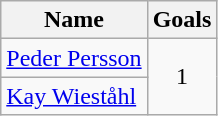<table class="wikitable">
<tr>
<th>Name</th>
<th>Goals</th>
</tr>
<tr>
<td> <a href='#'>Peder Persson</a></td>
<td rowspan="2" style="text-align:center;">1</td>
</tr>
<tr>
<td> <a href='#'>Kay Wieståhl</a></td>
</tr>
</table>
